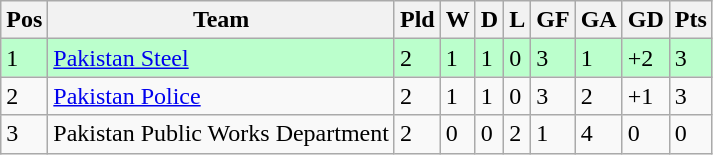<table class="wikitable">
<tr>
<th>Pos</th>
<th>Team</th>
<th>Pld</th>
<th>W</th>
<th>D</th>
<th>L</th>
<th>GF</th>
<th>GA</th>
<th>GD</th>
<th>Pts</th>
</tr>
<tr style="background:#bfc">
<td>1</td>
<td><a href='#'>Pakistan Steel</a></td>
<td>2</td>
<td>1</td>
<td>1</td>
<td>0</td>
<td>3</td>
<td>1</td>
<td>+2</td>
<td>3</td>
</tr>
<tr>
<td>2</td>
<td><a href='#'>Pakistan Police</a></td>
<td>2</td>
<td>1</td>
<td>1</td>
<td>0</td>
<td>3</td>
<td>2</td>
<td>+1</td>
<td>3</td>
</tr>
<tr>
<td>3</td>
<td>Pakistan Public Works Department</td>
<td>2</td>
<td>0</td>
<td>0</td>
<td>2</td>
<td>1</td>
<td>4</td>
<td>0</td>
<td>0</td>
</tr>
</table>
